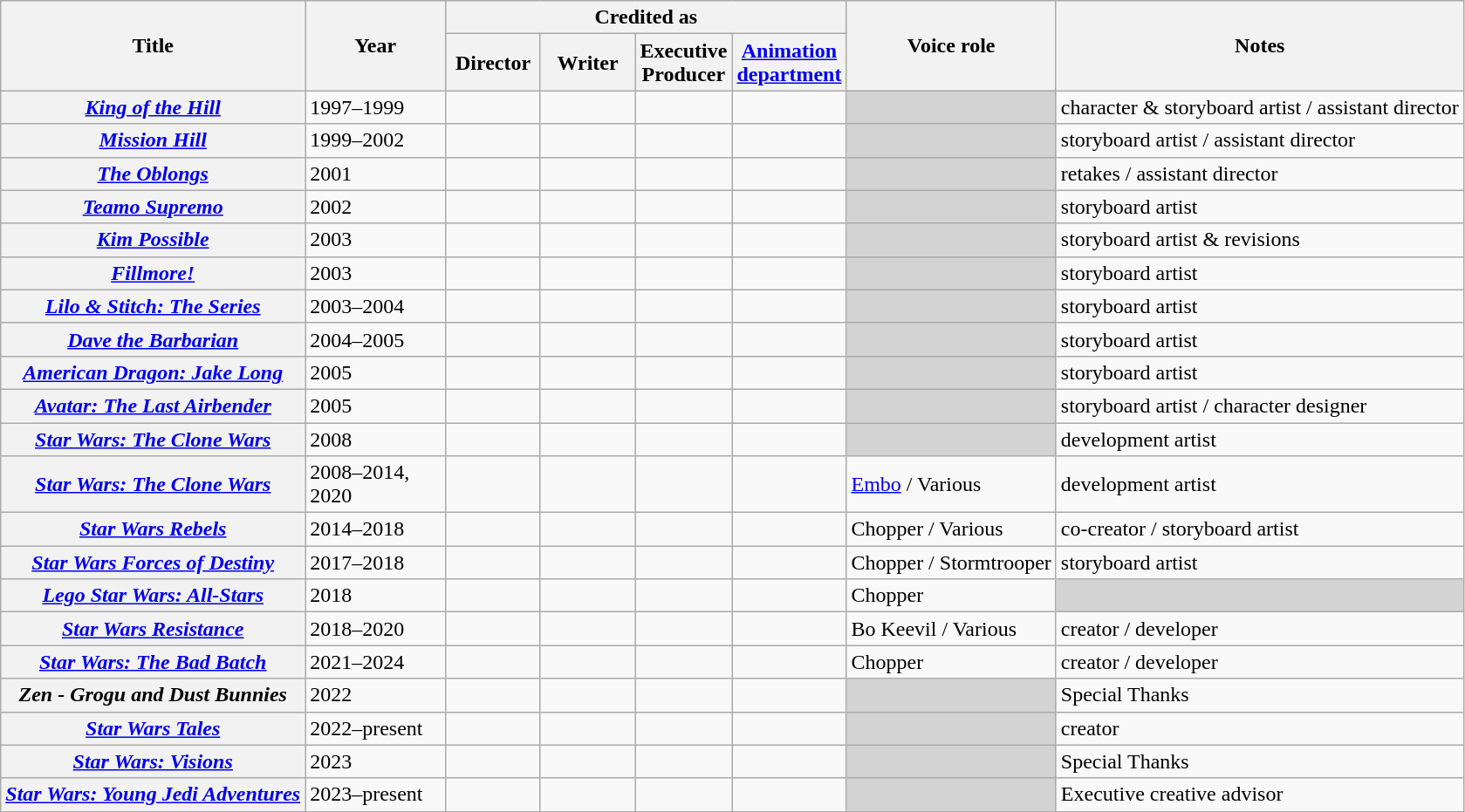<table class="wikitable plainrowheaders sortable">
<tr>
<th rowspan="2">Title</th>
<th rowspan="2" width="100">Year</th>
<th colspan="4">Credited as</th>
<th rowspan="2">Voice role</th>
<th rowspan="2">Notes</th>
</tr>
<tr>
<th width="65">Director</th>
<th width="65">Writer</th>
<th width="65">Executive Producer</th>
<th><a href='#'>Animation<br>department</a></th>
</tr>
<tr>
<th scope="row"><em><a href='#'>King of the Hill</a></em></th>
<td>1997–1999</td>
<td></td>
<td></td>
<td></td>
<td></td>
<td style="background:#d3d3d3;"></td>
<td>character & storyboard artist / assistant director</td>
</tr>
<tr>
<th scope="row"><em><a href='#'>Mission Hill</a></em></th>
<td>1999–2002</td>
<td></td>
<td></td>
<td></td>
<td></td>
<td style="background:#d3d3d3;"></td>
<td>storyboard artist / assistant director</td>
</tr>
<tr>
<th scope="row"><em><a href='#'>The Oblongs</a></em></th>
<td>2001</td>
<td></td>
<td></td>
<td></td>
<td></td>
<td style="background:#d3d3d3;"></td>
<td>retakes / assistant director</td>
</tr>
<tr>
<th scope="row"><em><a href='#'>Teamo Supremo</a></em></th>
<td>2002</td>
<td></td>
<td></td>
<td></td>
<td></td>
<td style="background:#d3d3d3;"></td>
<td>storyboard artist</td>
</tr>
<tr>
<th scope="row"><em><a href='#'>Kim Possible</a></em></th>
<td>2003</td>
<td></td>
<td></td>
<td></td>
<td></td>
<td style="background:#d3d3d3;"></td>
<td>storyboard artist & revisions</td>
</tr>
<tr>
<th scope="row"><em><a href='#'>Fillmore!</a></em></th>
<td>2003</td>
<td></td>
<td></td>
<td></td>
<td></td>
<td style="background:#d3d3d3;"></td>
<td>storyboard artist</td>
</tr>
<tr>
<th scope="row"><em><a href='#'>Lilo & Stitch: The Series</a></em></th>
<td>2003–2004</td>
<td></td>
<td></td>
<td></td>
<td></td>
<td style="background:#d3d3d3;"></td>
<td>storyboard artist</td>
</tr>
<tr>
<th scope="row"><em><a href='#'>Dave the Barbarian</a></em></th>
<td>2004–2005</td>
<td></td>
<td></td>
<td></td>
<td></td>
<td style="background:#d3d3d3;"></td>
<td>storyboard artist</td>
</tr>
<tr>
<th scope="row"><em><a href='#'>American Dragon: Jake Long</a></em></th>
<td>2005</td>
<td></td>
<td></td>
<td></td>
<td></td>
<td style="background:#d3d3d3;"></td>
<td>storyboard artist</td>
</tr>
<tr>
<th scope="row"><em><a href='#'>Avatar: The Last Airbender</a></em></th>
<td>2005</td>
<td></td>
<td></td>
<td></td>
<td></td>
<td style="background:#d3d3d3;"></td>
<td>storyboard artist / character designer</td>
</tr>
<tr>
<th scope="row"><em><a href='#'>Star Wars: The Clone Wars</a></em></th>
<td>2008</td>
<td></td>
<td></td>
<td></td>
<td></td>
<td style="background:#d3d3d3;"></td>
<td>development artist</td>
</tr>
<tr>
<th scope="row"><em><a href='#'>Star Wars: The Clone Wars</a></em></th>
<td>2008–2014, 2020</td>
<td></td>
<td></td>
<td></td>
<td></td>
<td><a href='#'>Embo</a> / Various</td>
<td>development artist</td>
</tr>
<tr>
<th scope="row"><em><a href='#'>Star Wars Rebels</a></em></th>
<td>2014–2018</td>
<td></td>
<td></td>
<td></td>
<td></td>
<td>Chopper / Various</td>
<td>co-creator / storyboard artist</td>
</tr>
<tr>
<th scope="row"><em><a href='#'>Star Wars Forces of Destiny</a></em></th>
<td>2017–2018</td>
<td></td>
<td></td>
<td></td>
<td></td>
<td>Chopper / Stormtrooper</td>
<td>storyboard artist</td>
</tr>
<tr>
<th scope="row"><em><a href='#'>Lego Star Wars: All-Stars</a></em></th>
<td>2018</td>
<td></td>
<td></td>
<td></td>
<td></td>
<td>Chopper</td>
<td style="background:#d3d3d3;"></td>
</tr>
<tr>
<th scope="row"><em><a href='#'>Star Wars Resistance</a></em></th>
<td>2018–2020</td>
<td></td>
<td></td>
<td></td>
<td></td>
<td>Bo Keevil / Various</td>
<td>creator / developer</td>
</tr>
<tr>
<th scope="row"><em><a href='#'>Star Wars: The Bad Batch</a></em></th>
<td>2021–2024</td>
<td></td>
<td></td>
<td></td>
<td></td>
<td>Chopper</td>
<td>creator / developer</td>
</tr>
<tr>
<th scope="row"><em>Zen - Grogu and Dust Bunnies</em></th>
<td>2022</td>
<td></td>
<td></td>
<td></td>
<td></td>
<td style="background:#d3d3d3;"></td>
<td>Special Thanks</td>
</tr>
<tr>
<th scope="row"><em><a href='#'>Star Wars Tales</a></em></th>
<td>2022–present</td>
<td></td>
<td></td>
<td></td>
<td></td>
<td style="background:#d3d3d3;"></td>
<td>creator</td>
</tr>
<tr>
<th scope="row"><em><a href='#'>Star Wars: Visions</a></em></th>
<td>2023</td>
<td></td>
<td></td>
<td></td>
<td></td>
<td style="background:#d3d3d3;"></td>
<td>Special Thanks</td>
</tr>
<tr>
<th scope="row"><em><a href='#'>Star Wars: Young Jedi Adventures</a></em></th>
<td>2023–present</td>
<td></td>
<td></td>
<td></td>
<td></td>
<td style="background:#d3d3d3;"></td>
<td>Executive creative advisor</td>
</tr>
</table>
